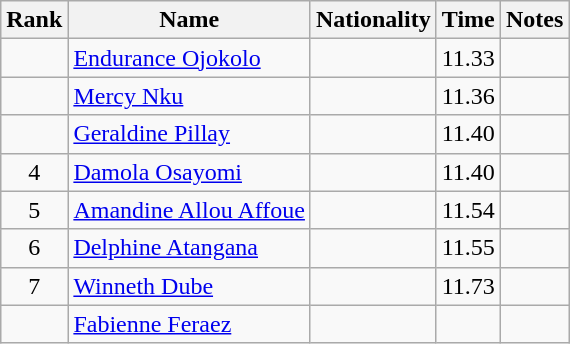<table class="wikitable sortable" style="text-align:center">
<tr>
<th>Rank</th>
<th>Name</th>
<th>Nationality</th>
<th>Time</th>
<th>Notes</th>
</tr>
<tr>
<td></td>
<td align=left><a href='#'>Endurance Ojokolo</a></td>
<td align=left></td>
<td>11.33</td>
<td></td>
</tr>
<tr>
<td></td>
<td align=left><a href='#'>Mercy Nku</a></td>
<td align=left></td>
<td>11.36</td>
<td></td>
</tr>
<tr>
<td></td>
<td align=left><a href='#'>Geraldine Pillay</a></td>
<td align=left></td>
<td>11.40</td>
<td></td>
</tr>
<tr>
<td>4</td>
<td align=left><a href='#'>Damola Osayomi</a></td>
<td align=left></td>
<td>11.40</td>
<td></td>
</tr>
<tr>
<td>5</td>
<td align=left><a href='#'>Amandine Allou Affoue</a></td>
<td align=left></td>
<td>11.54</td>
<td></td>
</tr>
<tr>
<td>6</td>
<td align=left><a href='#'>Delphine Atangana</a></td>
<td align=left></td>
<td>11.55</td>
<td></td>
</tr>
<tr>
<td>7</td>
<td align=left><a href='#'>Winneth Dube</a></td>
<td align=left></td>
<td>11.73</td>
<td></td>
</tr>
<tr>
<td></td>
<td align=left><a href='#'>Fabienne Feraez</a></td>
<td align=left></td>
<td></td>
<td></td>
</tr>
</table>
